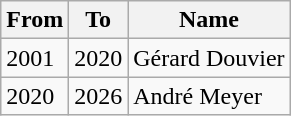<table class="wikitable">
<tr>
<th>From</th>
<th>To</th>
<th>Name</th>
</tr>
<tr>
<td>2001</td>
<td>2020</td>
<td>Gérard Douvier</td>
</tr>
<tr>
<td>2020</td>
<td>2026</td>
<td>André Meyer</td>
</tr>
</table>
